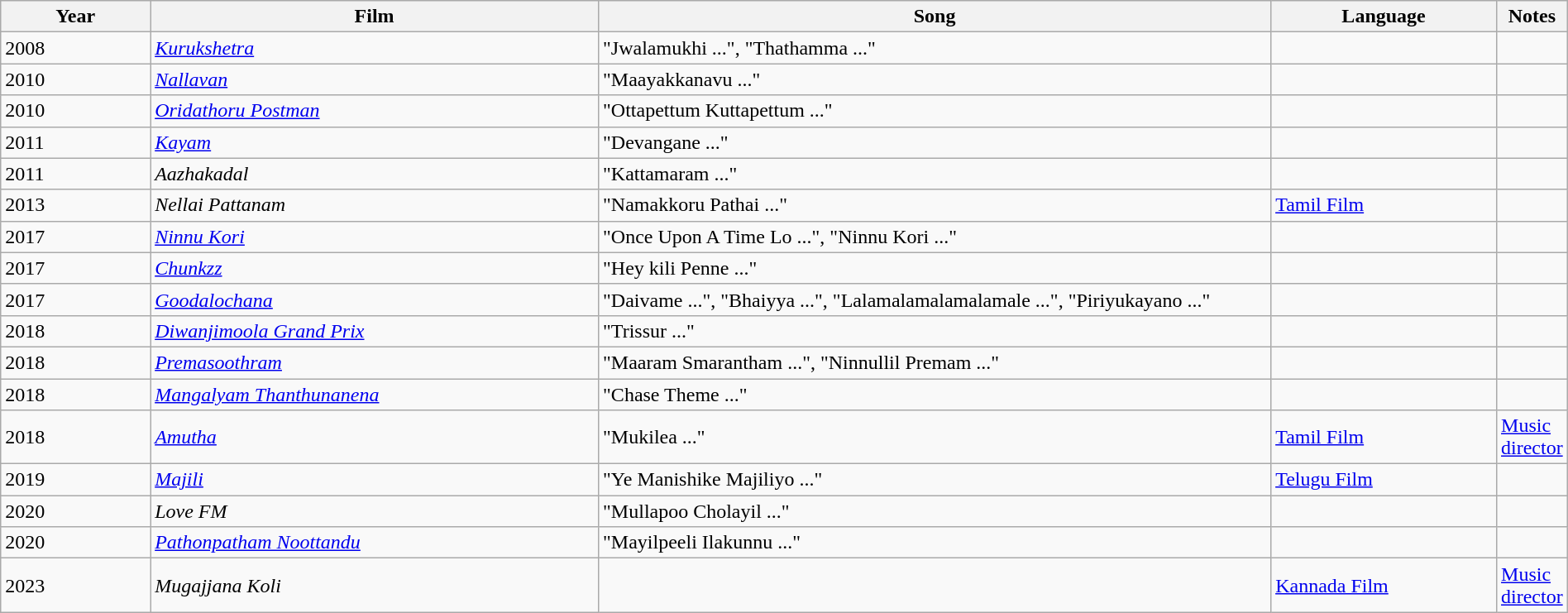<table class="wikitable" style="width:100%;">
<tr>
<th style="width:10%;"><strong>Year</strong></th>
<th style="width:30%;"><strong>Film</strong></th>
<th style="width:45%;"><strong>Song</strong></th>
<th style="width:35%;"><strong>Language</strong></th>
<th style="width:35%;"><strong>Notes</strong></th>
</tr>
<tr>
<td>2008</td>
<td><em><a href='#'>Kurukshetra</a></em></td>
<td>"Jwalamukhi ...", "Thathamma ..."</td>
<td></td>
<td></td>
</tr>
<tr>
<td>2010</td>
<td><em><a href='#'>Nallavan</a></em></td>
<td>"Maayakkanavu ..."</td>
<td></td>
<td></td>
</tr>
<tr>
<td>2010</td>
<td><em><a href='#'>Oridathoru Postman</a></em></td>
<td>"Ottapettum Kuttapettum ..."</td>
<td></td>
<td></td>
</tr>
<tr>
<td>2011</td>
<td><em><a href='#'>Kayam</a></em></td>
<td>"Devangane ..."</td>
<td></td>
<td></td>
</tr>
<tr>
<td>2011</td>
<td><em>Aazhakadal</em></td>
<td>"Kattamaram ..."</td>
<td></td>
<td></td>
</tr>
<tr>
<td>2013</td>
<td><em>Nellai Pattanam</em></td>
<td>"Namakkoru Pathai ..."</td>
<td><a href='#'>Tamil Film</a></td>
<td></td>
</tr>
<tr>
<td>2017</td>
<td><em><a href='#'>Ninnu Kori</a></em></td>
<td>"Once Upon A Time Lo ...", "Ninnu Kori ..."</td>
<td></td>
<td></td>
</tr>
<tr>
<td>2017</td>
<td><em><a href='#'>Chunkzz</a></em></td>
<td>"Hey kili Penne ..."</td>
<td></td>
<td></td>
</tr>
<tr>
<td>2017</td>
<td><em><a href='#'>Goodalochana</a></em></td>
<td>"Daivame ...", "Bhaiyya ...", "Lalamalamalamalamale ...", "Piriyukayano ..."</td>
<td></td>
<td></td>
</tr>
<tr>
<td>2018</td>
<td><em><a href='#'>Diwanjimoola Grand Prix</a></em></td>
<td>"Trissur ..."</td>
<td></td>
<td></td>
</tr>
<tr>
<td>2018</td>
<td><em><a href='#'>Premasoothram</a></em></td>
<td>"Maaram Smarantham ...", "Ninnullil Premam ..."</td>
<td></td>
<td></td>
</tr>
<tr>
<td>2018</td>
<td><em><a href='#'>Mangalyam Thanthunanena</a></em></td>
<td>"Chase Theme ..."</td>
<td></td>
<td></td>
</tr>
<tr>
<td>2018</td>
<td><em><a href='#'>Amutha</a></em></td>
<td>"Mukilea ..."</td>
<td><a href='#'>Tamil Film</a></td>
<td><a href='#'>Music director</a></td>
</tr>
<tr>
<td>2019</td>
<td><em><a href='#'>Majili</a></em></td>
<td>"Ye Manishike Majiliyo ..."</td>
<td><a href='#'>Telugu Film</a></td>
<td></td>
</tr>
<tr>
<td>2020</td>
<td><em>Love FM</em></td>
<td>"Mullapoo Cholayil ..."</td>
<td></td>
<td></td>
</tr>
<tr>
<td>2020</td>
<td><em><a href='#'>Pathonpatham Noottandu</a></em></td>
<td>"Mayilpeeli Ilakunnu ..."</td>
<td></td>
<td></td>
</tr>
<tr>
<td>2023</td>
<td><em>Mugajjana Koli</em></td>
<td></td>
<td><a href='#'>Kannada Film</a></td>
<td><a href='#'>Music director</a></td>
</tr>
</table>
